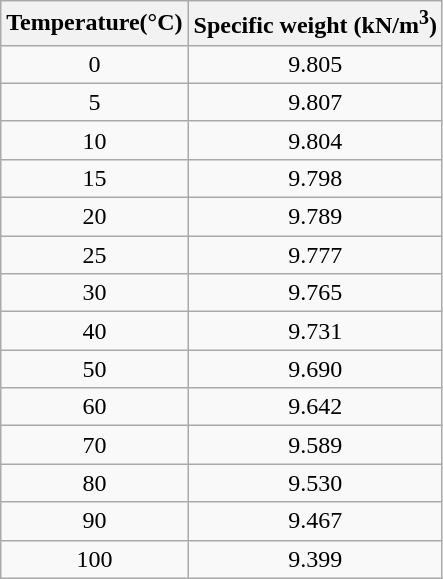<table class="wikitable" style="text-align:center">
<tr>
<th scope="col">Temperature(°C)</th>
<th scope="col">Specific weight (kN/m<sup>3</sup>)</th>
</tr>
<tr>
<td>0</td>
<td>9.805</td>
</tr>
<tr>
<td>5</td>
<td>9.807</td>
</tr>
<tr>
<td>10</td>
<td>9.804</td>
</tr>
<tr>
<td>15</td>
<td>9.798</td>
</tr>
<tr>
<td>20</td>
<td>9.789</td>
</tr>
<tr>
<td>25</td>
<td>9.777</td>
</tr>
<tr>
<td>30</td>
<td>9.765</td>
</tr>
<tr>
<td>40</td>
<td>9.731</td>
</tr>
<tr>
<td>50</td>
<td>9.690</td>
</tr>
<tr>
<td>60</td>
<td>9.642</td>
</tr>
<tr>
<td>70</td>
<td>9.589</td>
</tr>
<tr>
<td>80</td>
<td>9.530</td>
</tr>
<tr>
<td>90</td>
<td>9.467</td>
</tr>
<tr>
<td>100</td>
<td>9.399</td>
</tr>
</table>
